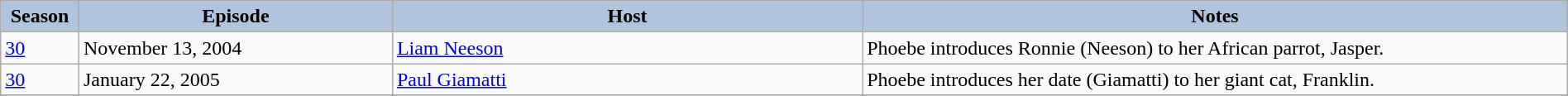<table class="wikitable" style="width:100%;">
<tr>
<th style="background:#B0C4DE;" width="5%">Season</th>
<th style="background:#B0C4DE;" width="20%">Episode</th>
<th style="background:#B0C4DE;" width="30%">Host</th>
<th style="background:#B0C4DE;" width="45%">Notes</th>
</tr>
<tr>
<td><a href='#'>30</a></td>
<td>November 13, 2004</td>
<td><a href='#'>Liam Neeson</a></td>
<td>Phoebe introduces Ronnie (Neeson) to her African parrot, Jasper.</td>
</tr>
<tr>
<td><a href='#'>30</a></td>
<td>January 22, 2005</td>
<td><a href='#'>Paul Giamatti</a></td>
<td>Phoebe introduces her date (Giamatti) to her giant cat, Franklin.</td>
</tr>
<tr>
</tr>
</table>
